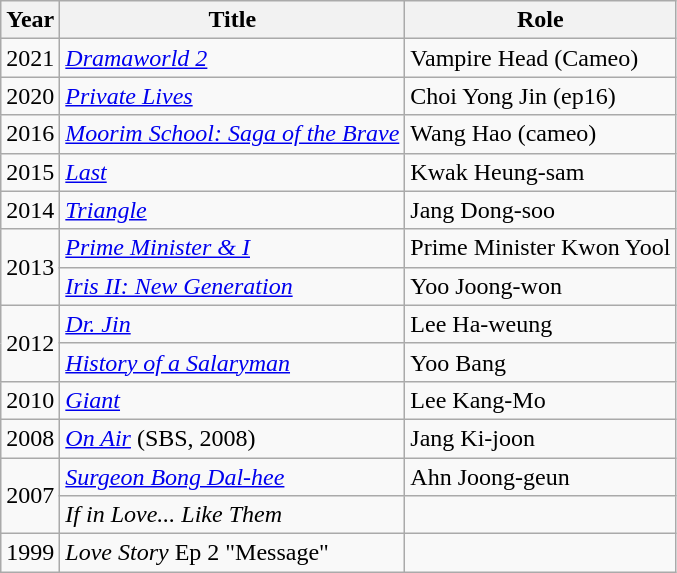<table class="wikitable sortable">
<tr>
<th>Year</th>
<th>Title</th>
<th>Role</th>
</tr>
<tr>
<td>2021</td>
<td><em><a href='#'>Dramaworld 2</a></em></td>
<td>Vampire Head (Cameo)</td>
</tr>
<tr>
<td>2020</td>
<td><em><a href='#'>Private Lives</a></em></td>
<td>Choi Yong Jin (ep16)</td>
</tr>
<tr>
<td>2016</td>
<td><em><a href='#'>Moorim School: Saga of the Brave</a></em></td>
<td>Wang Hao (cameo)</td>
</tr>
<tr>
<td>2015</td>
<td><em><a href='#'>Last</a></em></td>
<td>Kwak Heung-sam</td>
</tr>
<tr>
<td rowspan="1">2014</td>
<td><em><a href='#'>Triangle</a></em></td>
<td>Jang Dong-soo</td>
</tr>
<tr>
<td rowspan="2">2013</td>
<td><em><a href='#'>Prime Minister & I</a></em></td>
<td>Prime Minister Kwon Yool</td>
</tr>
<tr>
<td><em><a href='#'>Iris II: New Generation</a></em></td>
<td>Yoo Joong-won</td>
</tr>
<tr>
<td rowspan="2">2012</td>
<td><em><a href='#'>Dr. Jin</a></em></td>
<td>Lee Ha-weung</td>
</tr>
<tr>
<td><em><a href='#'>History of a Salaryman</a></em></td>
<td>Yoo Bang</td>
</tr>
<tr>
<td>2010</td>
<td><em><a href='#'>Giant</a></em></td>
<td>Lee Kang-Mo</td>
</tr>
<tr>
<td>2008</td>
<td><em><a href='#'>On Air</a></em> (SBS, 2008)</td>
<td>Jang Ki-joon</td>
</tr>
<tr>
<td rowspan="2">2007</td>
<td><em><a href='#'>Surgeon Bong Dal-hee</a></em></td>
<td>Ahn Joong-geun</td>
</tr>
<tr>
<td><em>If in Love... Like Them</em></td>
<td></td>
</tr>
<tr>
<td>1999</td>
<td><em>Love Story</em> Ep 2 "Message"</td>
<td></td>
</tr>
</table>
